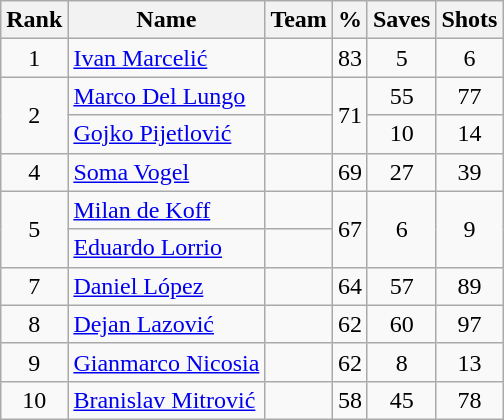<table class="wikitable" style="text-align: center;">
<tr>
<th>Rank</th>
<th>Name</th>
<th>Team</th>
<th>%</th>
<th>Saves</th>
<th>Shots</th>
</tr>
<tr>
<td>1</td>
<td align="left"><a href='#'>Ivan Marcelić</a></td>
<td align="left"></td>
<td>83</td>
<td>5</td>
<td>6</td>
</tr>
<tr>
<td rowspan=2>2</td>
<td align="left"><a href='#'>Marco Del Lungo</a></td>
<td align="left"></td>
<td rowspan=2>71</td>
<td>55</td>
<td>77</td>
</tr>
<tr>
<td align="left"><a href='#'>Gojko Pijetlović</a></td>
<td align="left"></td>
<td>10</td>
<td>14</td>
</tr>
<tr>
<td>4</td>
<td align="left"><a href='#'>Soma Vogel</a></td>
<td align="left"></td>
<td>69</td>
<td>27</td>
<td>39</td>
</tr>
<tr>
<td rowspan=2>5</td>
<td align="left"><a href='#'>Milan de Koff</a></td>
<td align="left"></td>
<td rowspan=2>67</td>
<td rowspan=2>6</td>
<td rowspan=2>9</td>
</tr>
<tr>
<td align="left"><a href='#'>Eduardo Lorrio</a></td>
<td align="left"></td>
</tr>
<tr>
<td>7</td>
<td align="left"><a href='#'>Daniel López</a></td>
<td align="left"></td>
<td>64</td>
<td>57</td>
<td>89</td>
</tr>
<tr>
<td>8</td>
<td align="left"><a href='#'>Dejan Lazović</a></td>
<td align="left"></td>
<td>62</td>
<td>60</td>
<td>97</td>
</tr>
<tr>
<td>9</td>
<td align="left"><a href='#'>Gianmarco Nicosia</a></td>
<td align="left"></td>
<td>62</td>
<td>8</td>
<td>13</td>
</tr>
<tr>
<td>10</td>
<td align="left"><a href='#'>Branislav Mitrović</a></td>
<td align="left"></td>
<td>58</td>
<td>45</td>
<td>78</td>
</tr>
</table>
